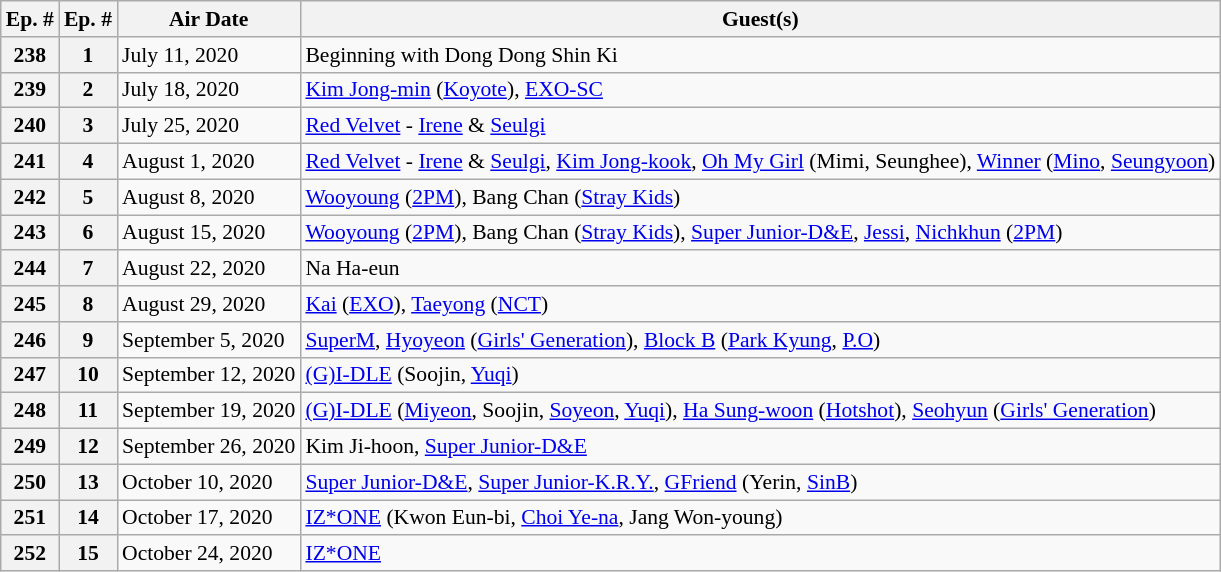<table class="wikitable" style = "font-size: 90%;">
<tr>
<th>Ep. #</th>
<th>Ep. #</th>
<th>Air Date</th>
<th>Guest(s)</th>
</tr>
<tr>
<th>238</th>
<th>1</th>
<td>July 11, 2020</td>
<td>Beginning with Dong Dong Shin Ki</td>
</tr>
<tr>
<th>239</th>
<th>2</th>
<td>July 18, 2020</td>
<td><a href='#'>Kim Jong-min</a> (<a href='#'>Koyote</a>), <a href='#'>EXO-SC</a></td>
</tr>
<tr>
<th>240</th>
<th>3</th>
<td>July 25, 2020</td>
<td><a href='#'>Red Velvet</a> - <a href='#'>Irene</a> & <a href='#'>Seulgi</a></td>
</tr>
<tr>
<th>241</th>
<th>4</th>
<td>August 1, 2020</td>
<td><a href='#'>Red Velvet</a> - <a href='#'>Irene</a> & <a href='#'>Seulgi</a>, <a href='#'>Kim Jong-kook</a>, <a href='#'>Oh My Girl</a> (Mimi, Seunghee), <a href='#'>Winner</a> (<a href='#'>Mino</a>, <a href='#'>Seungyoon</a>)</td>
</tr>
<tr>
<th>242</th>
<th>5</th>
<td>August 8, 2020</td>
<td><a href='#'>Wooyoung</a> (<a href='#'>2PM</a>), Bang Chan (<a href='#'>Stray Kids</a>)</td>
</tr>
<tr>
<th>243</th>
<th>6</th>
<td>August 15, 2020</td>
<td><a href='#'>Wooyoung</a> (<a href='#'>2PM</a>), Bang Chan (<a href='#'>Stray Kids</a>), <a href='#'>Super Junior-D&E</a>, <a href='#'>Jessi</a>, <a href='#'>Nichkhun</a> (<a href='#'>2PM</a>)</td>
</tr>
<tr>
<th>244</th>
<th>7</th>
<td>August 22, 2020</td>
<td>Na Ha-eun</td>
</tr>
<tr>
<th>245</th>
<th>8</th>
<td>August 29, 2020</td>
<td><a href='#'>Kai</a> (<a href='#'>EXO</a>), <a href='#'>Taeyong</a> (<a href='#'>NCT</a>)</td>
</tr>
<tr>
<th>246</th>
<th>9</th>
<td>September 5, 2020</td>
<td><a href='#'>SuperM</a>, <a href='#'>Hyoyeon</a> (<a href='#'>Girls' Generation</a>), <a href='#'>Block B</a> (<a href='#'>Park Kyung</a>, <a href='#'>P.O</a>)</td>
</tr>
<tr>
<th>247</th>
<th>10</th>
<td>September 12, 2020</td>
<td><a href='#'>(G)I-DLE</a> (Soojin, <a href='#'>Yuqi</a>)</td>
</tr>
<tr>
<th>248</th>
<th>11</th>
<td>September 19, 2020</td>
<td><a href='#'>(G)I-DLE</a> (<a href='#'>Miyeon</a>, Soojin, <a href='#'>Soyeon</a>, <a href='#'>Yuqi</a>), <a href='#'>Ha Sung-woon</a> (<a href='#'>Hotshot</a>), <a href='#'>Seohyun</a> (<a href='#'>Girls' Generation</a>)</td>
</tr>
<tr>
<th>249</th>
<th>12</th>
<td>September 26, 2020</td>
<td>Kim Ji-hoon, <a href='#'>Super Junior-D&E</a></td>
</tr>
<tr>
<th>250</th>
<th>13</th>
<td>October 10, 2020</td>
<td><a href='#'>Super Junior-D&E</a>, <a href='#'>Super Junior-K.R.Y.</a>, <a href='#'>GFriend</a> (Yerin, <a href='#'>SinB</a>)</td>
</tr>
<tr>
<th>251</th>
<th>14</th>
<td>October 17, 2020</td>
<td><a href='#'>IZ*ONE</a> (Kwon Eun-bi, <a href='#'>Choi Ye-na</a>, Jang Won-young)</td>
</tr>
<tr>
<th>252</th>
<th>15</th>
<td>October 24, 2020</td>
<td><a href='#'>IZ*ONE</a></td>
</tr>
</table>
